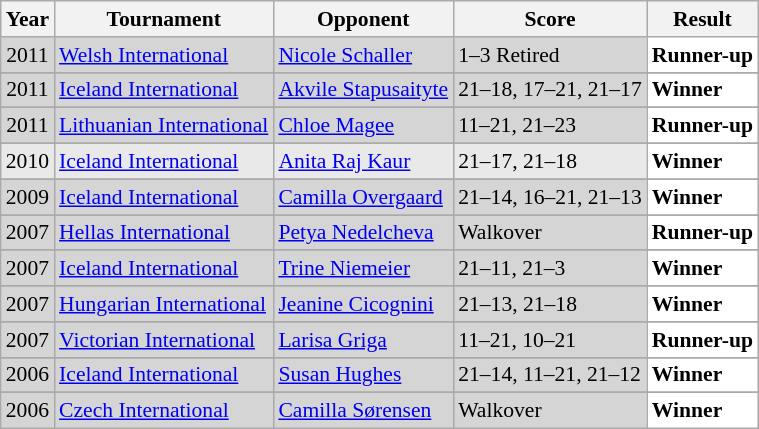<table class="sortable wikitable" style="font-size: 90%;">
<tr>
<th>Year</th>
<th>Tournament</th>
<th>Opponent</th>
<th>Score</th>
<th>Result</th>
</tr>
<tr style="background:#D5D5D5">
<td align="center">2011</td>
<td align="left"><a href='#'>Welsh International</a></td>
<td align="left"> <a href='#'>Nicole Schaller</a></td>
<td align="left">1–3 Retired</td>
<td style="text-align:left; background:white"> <strong>Runner-up</strong></td>
</tr>
<tr>
</tr>
<tr style="background:#D5D5D5">
<td align="center">2011</td>
<td align="left"><a href='#'>Iceland International</a></td>
<td align="left"> <a href='#'>Akvile Stapusaityte</a></td>
<td align="left">21–18, 17–21, 21–17</td>
<td style="text-align:left; background:white"> <strong>Winner</strong></td>
</tr>
<tr>
</tr>
<tr style="background:#D5D5D5">
<td align="center">2011</td>
<td align="left"><a href='#'>Lithuanian International</a></td>
<td align="left"> <a href='#'>Chloe Magee</a></td>
<td align="left">11–21, 21–23</td>
<td style="text-align:left; background:white"> <strong>Runner-up</strong></td>
</tr>
<tr>
</tr>
<tr style="background:#E9E9E9">
<td align="center">2010</td>
<td align="left"><a href='#'>Iceland International</a></td>
<td align="left"> <a href='#'>Anita Raj Kaur</a></td>
<td align="left">21–17, 21–18</td>
<td style="text-align:left; background:white"> <strong>Winner</strong></td>
</tr>
<tr>
</tr>
<tr style="background:#D5D5D5">
<td align="center">2009</td>
<td align="left"><a href='#'>Iceland International</a></td>
<td align="left"> <a href='#'>Camilla Overgaard</a></td>
<td align="left">21–14, 16–21, 21–13</td>
<td style="text-align:left; background:white"> <strong>Winner</strong></td>
</tr>
<tr>
</tr>
<tr style="background:#D5D5D5">
<td align="center">2007</td>
<td align="left"><a href='#'>Hellas International</a></td>
<td align="left"> <a href='#'>Petya Nedelcheva</a></td>
<td align="left">Walkover</td>
<td style="text-align:left; background:white"> <strong>Runner-up</strong></td>
</tr>
<tr>
</tr>
<tr style="background:#D5D5D5">
<td align="center">2007</td>
<td align="left"><a href='#'>Iceland International</a></td>
<td align="left"> <a href='#'>Trine Niemeier</a></td>
<td align="left">21–11, 21–3</td>
<td style="text-align:left; background:white"> <strong>Winner</strong></td>
</tr>
<tr>
</tr>
<tr style="background:#D5D5D5">
<td align="center">2007</td>
<td align="left"><a href='#'>Hungarian International</a></td>
<td align="left"> <a href='#'>Jeanine Cicognini</a></td>
<td align="left">21–13, 21–18</td>
<td style="text-align:left; background:white"> <strong>Winner</strong></td>
</tr>
<tr>
</tr>
<tr style="background:#D5D5D5">
<td align="center">2007</td>
<td align="left"><a href='#'>Victorian International</a></td>
<td align="left"> <a href='#'>Larisa Griga</a></td>
<td align="left">11–21, 10–21</td>
<td style="text-align:left; background:white"> <strong>Runner-up</strong></td>
</tr>
<tr>
</tr>
<tr style="background:#D5D5D5">
<td align="center">2006</td>
<td align="left"><a href='#'>Iceland International</a></td>
<td align="left"> <a href='#'>Susan Hughes</a></td>
<td align="left">21–14, 11–21, 21–12</td>
<td style="text-align:left; background:white"> <strong>Winner</strong></td>
</tr>
<tr>
</tr>
<tr style="background:#D5D5D5">
<td align="center">2006</td>
<td align="left"><a href='#'>Czech International</a></td>
<td align="left"> <a href='#'>Camilla Sørensen</a></td>
<td align="left">Walkover</td>
<td style="text-align:left; background:white"> <strong>Winner</strong></td>
</tr>
</table>
